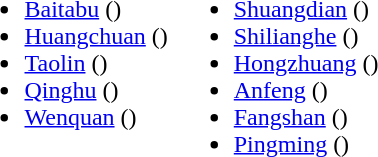<table>
<tr>
<td valign="top"><br><ul><li><a href='#'>Baitabu</a> ()</li><li><a href='#'>Huangchuan</a> ()</li><li><a href='#'>Taolin</a> ()</li><li><a href='#'>Qinghu</a> ()</li><li><a href='#'>Wenquan</a> ()</li></ul></td>
<td valign="top"><br><ul><li><a href='#'>Shuangdian</a> ()</li><li><a href='#'>Shilianghe</a> ()</li><li><a href='#'>Hongzhuang</a> ()</li><li><a href='#'>Anfeng</a> ()</li><li><a href='#'>Fangshan</a> ()</li><li><a href='#'>Pingming</a> ()</li></ul></td>
</tr>
</table>
